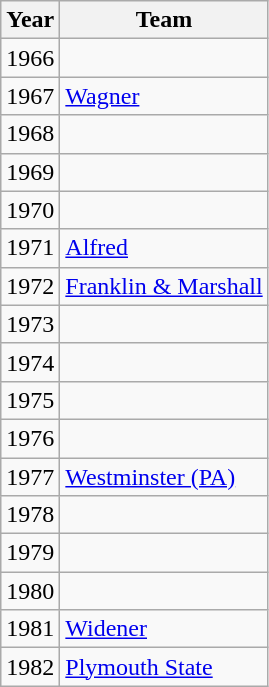<table class="wikitable">
<tr>
<th>Year</th>
<th>Team</th>
</tr>
<tr>
<td>1966</td>
<td></td>
</tr>
<tr>
<td>1967</td>
<td><a href='#'>Wagner</a></td>
</tr>
<tr>
<td>1968</td>
<td></td>
</tr>
<tr>
<td>1969</td>
<td></td>
</tr>
<tr>
<td>1970</td>
<td></td>
</tr>
<tr>
<td>1971</td>
<td><a href='#'>Alfred</a></td>
</tr>
<tr>
<td>1972</td>
<td><a href='#'>Franklin & Marshall</a></td>
</tr>
<tr>
<td>1973</td>
<td></td>
</tr>
<tr>
<td>1974</td>
<td></td>
</tr>
<tr>
<td>1975</td>
<td></td>
</tr>
<tr>
<td>1976</td>
<td></td>
</tr>
<tr>
<td>1977</td>
<td><a href='#'>Westminster (PA)</a></td>
</tr>
<tr>
<td>1978</td>
<td></td>
</tr>
<tr>
<td>1979</td>
<td></td>
</tr>
<tr>
<td>1980</td>
<td></td>
</tr>
<tr>
<td>1981</td>
<td><a href='#'>Widener</a></td>
</tr>
<tr>
<td>1982</td>
<td><a href='#'>Plymouth State</a></td>
</tr>
</table>
